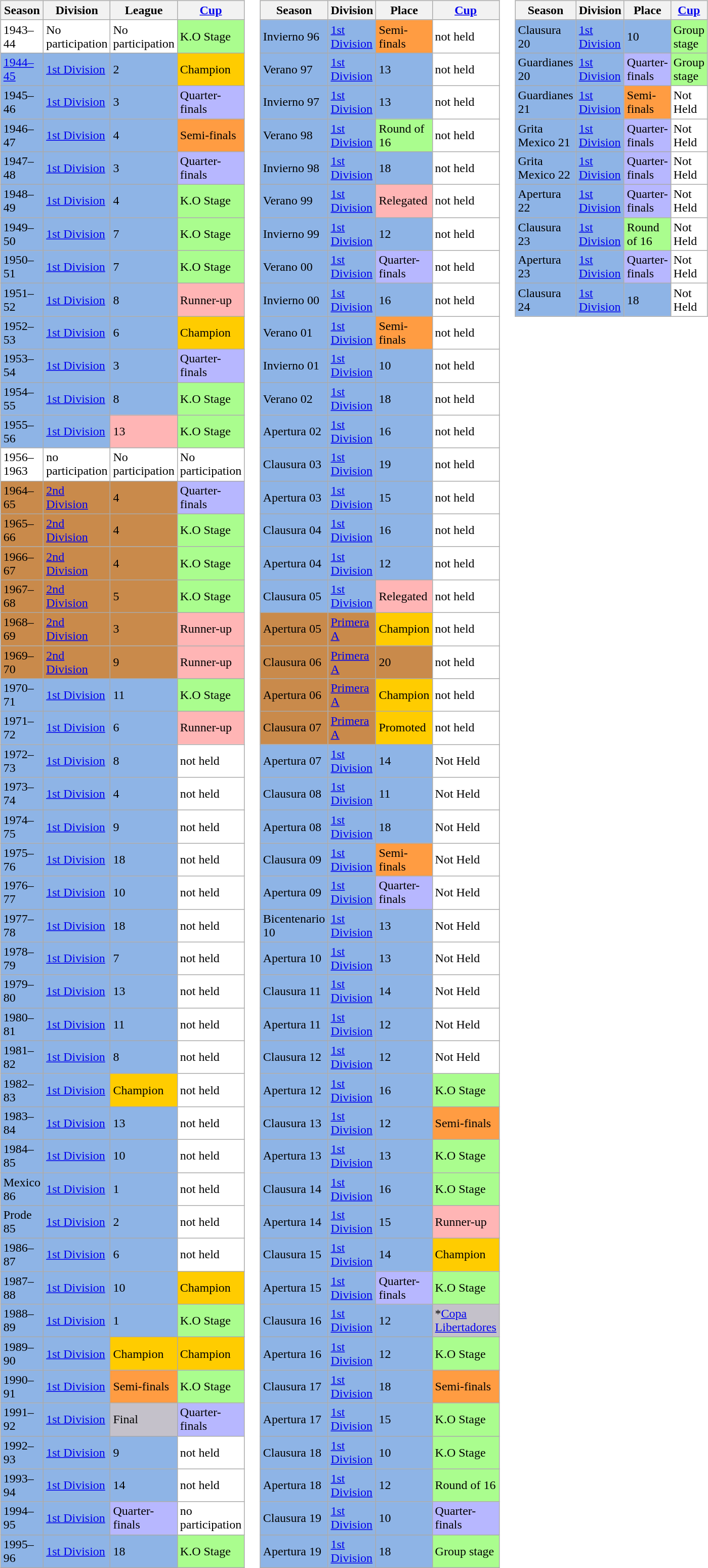<table>
<tr>
<td style="vertical-align:top; width:0;"><br><table class="wikitable">
<tr style="background:#f0f6fa;">
<th><strong>Season</strong></th>
<th><strong>Division</strong></th>
<th><strong>League</strong></th>
<th><strong><a href='#'>Cup</a></strong></th>
</tr>
<tr>
<td style="background:#fff;">1943–44</td>
<td style="background:#fff;">No participation</td>
<td style="background:#fff;">No participation</td>
<td style="background:#AAFD8E;">K.O Stage</td>
</tr>
<tr>
<td style="background:#8EB4E6;"><a href='#'>1944–45</a></td>
<td style="background:#8EB4E6;"><a href='#'>1st Division</a></td>
<td style="background:#8EB4E6;">2</td>
<td style="background:#fc0;">Champion</td>
</tr>
<tr>
<td style="background:#8EB4E6;">1945–46</td>
<td style="background:#8EB4E6;"><a href='#'>1st Division</a></td>
<td style="background:#8EB4E6;">3</td>
<td style="background:#B7B7FF;">Quarter-finals</td>
</tr>
<tr>
<td style="background:#8EB4E6;">1946–47</td>
<td style="background:#8EB4E6;"><a href='#'>1st Division</a></td>
<td style="background:#8EB4E6;">4</td>
<td style="background:#FF9C42;">Semi-finals</td>
</tr>
<tr>
<td style="background:#8EB4E6;">1947–48</td>
<td style="background:#8EB4E6;"><a href='#'>1st Division</a></td>
<td style="background:#8EB4E6;">3</td>
<td style="background:#B7B7FF;">Quarter-finals</td>
</tr>
<tr>
<td style="background:#8EB4E6;">1948–49</td>
<td style="background:#8EB4E6;"><a href='#'>1st Division</a></td>
<td style="background:#8EB4E6;">4</td>
<td style="background:#AAFD8E;">K.O Stage</td>
</tr>
<tr>
<td style="background:#8EB4E6;">1949–50</td>
<td style="background:#8EB4E6;"><a href='#'>1st Division</a></td>
<td style="background:#8EB4E6;">7</td>
<td style="background:#AAFD8E;">K.O Stage</td>
</tr>
<tr>
<td style="background:#8EB4E6;">1950–51</td>
<td style="background:#8EB4E6;"><a href='#'>1st Division</a></td>
<td style="background:#8EB4E6;">7</td>
<td style="background:#AAFD8E;">K.O Stage</td>
</tr>
<tr>
<td style="background:#8EB4E6;">1951–52</td>
<td style="background:#8EB4E6;"><a href='#'>1st Division</a></td>
<td style="background:#8EB4E6;">8</td>
<td style="background:#FFB5B5;">Runner-up</td>
</tr>
<tr>
<td style="background:#8EB4E6;">1952–53</td>
<td style="background:#8EB4E6;"><a href='#'>1st Division</a></td>
<td style="background:#8EB4E6;">6</td>
<td style="background:#fc0;">Champion</td>
</tr>
<tr>
<td style="background:#8EB4E6;">1953–54</td>
<td style="background:#8EB4E6;"><a href='#'>1st Division</a></td>
<td style="background:#8EB4E6;">3</td>
<td style="background:#B7B7FF;">Quarter-finals</td>
</tr>
<tr>
<td style="background:#8EB4E6;">1954–55</td>
<td style="background:#8EB4E6;"><a href='#'>1st Division</a></td>
<td style="background:#8EB4E6;">8</td>
<td style="background:#AAFD8E;">K.O Stage</td>
</tr>
<tr>
<td style="background:#8EB4E6;">1955–56</td>
<td style="background:#8EB4E6;"><a href='#'>1st Division</a></td>
<td style="background:#FFB5B5;">13</td>
<td style="background:#AAFD8E;">K.O Stage</td>
</tr>
<tr style="background:#fff;">
<td>1956–1963</td>
<td>no participation</td>
<td>No participation</td>
<td>No participation</td>
</tr>
<tr>
<td style="background:#C98A4B;">1964–65</td>
<td style="background:#C98A4B;"><a href='#'>2nd Division</a></td>
<td style="background:#C98A4B;">4</td>
<td style="background:#B7B7FF;">Quarter-finals</td>
</tr>
<tr>
<td style="background:#C98A4B;">1965–66</td>
<td style="background:#C98A4B;"><a href='#'>2nd Division</a></td>
<td style="background:#C98A4B;">4</td>
<td style="background:#AAFD8E;">K.O Stage</td>
</tr>
<tr>
<td style="background:#C98A4B;">1966–67</td>
<td style="background:#C98A4B;"><a href='#'>2nd Division</a></td>
<td style="background:#C98A4B;">4</td>
<td style="background:#AAFD8E;">K.O Stage</td>
</tr>
<tr>
<td style="background:#C98A4B;">1967–68</td>
<td style="background:#C98A4B;"><a href='#'>2nd Division</a></td>
<td style="background:#C98A4B;">5</td>
<td style="background:#AAFD8E;">K.O Stage</td>
</tr>
<tr>
<td style="background:#C98A4B;">1968–69</td>
<td style="background:#C98A4B;"><a href='#'>2nd Division</a></td>
<td style="background:#C98A4B;">3</td>
<td style="background:#FFB5B5;">Runner-up</td>
</tr>
<tr>
<td style="background:#C98A4B;">1969–70</td>
<td style="background:#C98A4B;"><a href='#'>2nd Division</a></td>
<td style="background:#C98A4B;">9</td>
<td style="background:#FFB5B5;">Runner-up</td>
</tr>
<tr>
<td style="background:#8EB4E6;">1970–71</td>
<td style="background:#8EB4E6;"><a href='#'>1st Division</a></td>
<td style="background:#8EB4E6;">11</td>
<td style="background:#AAFD8E;">K.O Stage</td>
</tr>
<tr>
<td style="background:#8EB4E6;">1971–72</td>
<td style="background:#8EB4E6;"><a href='#'>1st Division</a></td>
<td style="background:#8EB4E6;">6</td>
<td style="background:#FFB5B5;">Runner-up</td>
</tr>
<tr>
<td style="background:#8EB4E6;">1972–73</td>
<td style="background:#8EB4E6;"><a href='#'>1st Division</a></td>
<td style="background:#8EB4E6;">8</td>
<td style="background:#fff;">not held</td>
</tr>
<tr>
<td style="background:#8EB4E6;">1973–74</td>
<td style="background:#8EB4E6;"><a href='#'>1st Division</a></td>
<td style="background:#8EB4E6;">4</td>
<td style="background:#fff;">not held</td>
</tr>
<tr>
<td style="background:#8EB4E6;">1974–75</td>
<td style="background:#8EB4E6;"><a href='#'>1st Division</a></td>
<td style="background:#8EB4E6;">9</td>
<td style="background:#fff;">not held</td>
</tr>
<tr>
<td style="background:#8EB4E6;">1975–76</td>
<td style="background:#8EB4E6;"><a href='#'>1st Division</a></td>
<td style="background:#8EB4E6;">18</td>
<td style="background:#fff;">not held</td>
</tr>
<tr>
<td style="background:#8EB4E6;">1976–77</td>
<td style="background:#8EB4E6;"><a href='#'>1st Division</a></td>
<td style="background:#8EB4E6;">10</td>
<td style="background:#fff;">not held</td>
</tr>
<tr>
<td style="background:#8EB4E6;">1977–78</td>
<td style="background:#8EB4E6;"><a href='#'>1st Division</a></td>
<td style="background:#8EB4E6;">18</td>
<td style="background:#fff;">not held</td>
</tr>
<tr>
<td style="background:#8EB4E6;">1978–79</td>
<td style="background:#8EB4E6;"><a href='#'>1st Division</a></td>
<td style="background:#8EB4E6;">7</td>
<td style="background:#fff;">not held</td>
</tr>
<tr>
<td style="background:#8EB4E6;">1979–80</td>
<td style="background:#8EB4E6;"><a href='#'>1st Division</a></td>
<td style="background:#8EB4E6;">13</td>
<td style="background:#fff;">not held</td>
</tr>
<tr>
<td style="background:#8EB4E6;">1980–81</td>
<td style="background:#8EB4E6;"><a href='#'>1st Division</a></td>
<td style="background:#8EB4E6;">11</td>
<td style="background:#fff;">not held</td>
</tr>
<tr>
<td style="background:#8EB4E6;">1981–82</td>
<td style="background:#8EB4E6;"><a href='#'>1st Division</a></td>
<td style="background:#8EB4E6;">8</td>
<td style="background:#fff;">not held</td>
</tr>
<tr>
<td style="background:#8EB4E6;">1982–83</td>
<td style="background:#8EB4E6;"><a href='#'>1st Division</a></td>
<td style="background:#fc0;">Champion</td>
<td style="background:#fff;">not held</td>
</tr>
<tr>
<td style="background:#8EB4E6;">1983–84</td>
<td style="background:#8EB4E6;"><a href='#'>1st Division</a></td>
<td style="background:#8EB4E6;">13</td>
<td style="background:#fff;">not held</td>
</tr>
<tr>
<td style="background:#8EB4E6;">1984–85</td>
<td style="background:#8EB4E6;"><a href='#'>1st Division</a></td>
<td style="background:#8EB4E6;">10</td>
<td style="background:#fff;">not held</td>
</tr>
<tr>
<td style="background:#8EB4E6;">Mexico 86</td>
<td style="background:#8EB4E6;"><a href='#'>1st Division</a></td>
<td style="background:#8EB4E6;">1</td>
<td style="background:#fff;">not held</td>
</tr>
<tr>
<td style="background:#8EB4E6;">Prode 85</td>
<td style="background:#8EB4E6;"><a href='#'>1st Division</a></td>
<td style="background:#8EB4E6;">2</td>
<td style="background:#fff;">not held</td>
</tr>
<tr>
<td style="background:#8EB4E6;">1986–87</td>
<td style="background:#8EB4E6;"><a href='#'>1st Division</a></td>
<td style="background:#8EB4E6;">6</td>
<td style="background:#fff;">not held</td>
</tr>
<tr>
<td style="background:#8EB4E6;">1987–88</td>
<td style="background:#8EB4E6;"><a href='#'>1st Division</a></td>
<td style="background:#8EB4E6;">10</td>
<td style="background:#fc0;">Champion</td>
</tr>
<tr>
<td style="background:#8EB4E6;">1988–89</td>
<td style="background:#8EB4E6;"><a href='#'>1st Division</a></td>
<td style="background:#8EB4E6;">1</td>
<td style="background:#AAFD8E;">K.O Stage</td>
</tr>
<tr>
<td style="background:#8EB4E6;">1989–90</td>
<td style="background:#8EB4E6;"><a href='#'>1st Division</a></td>
<td style="background:#fc0;">Champion</td>
<td style="background:#fc0;">Champion</td>
</tr>
<tr>
<td style="background:#8EB4E6;">1990–91</td>
<td style="background:#8EB4E6;"><a href='#'>1st Division</a></td>
<td style="background:#FF9C42;">Semi-finals</td>
<td style="background:#AAFD8E;">K.O Stage</td>
</tr>
<tr>
<td style="background:#8EB4E6;">1991–92</td>
<td style="background:#8EB4E6;"><a href='#'>1st Division</a></td>
<td style="background:#C4C1CA;">Final</td>
<td style="background:#B7B7FF;">Quarter-finals</td>
</tr>
<tr>
<td style="background:#8EB4E6;">1992–93</td>
<td style="background:#8EB4E6;"><a href='#'>1st Division</a></td>
<td style="background:#8EB4E6;">9</td>
<td style="background:#fff;">not held</td>
</tr>
<tr>
<td style="background:#8EB4E6;">1993–94</td>
<td style="background:#8EB4E6;"><a href='#'>1st Division</a></td>
<td style="background:#8EB4E6;">14</td>
<td style="background:#fff;">not held</td>
</tr>
<tr>
<td style="background:#8EB4E6;">1994–95</td>
<td style="background:#8EB4E6;"><a href='#'>1st Division</a></td>
<td style="background:#B7B7FF;">Quarter-finals</td>
<td style="background:#fff;">no participation</td>
</tr>
<tr>
<td style="background:#8EB4E6;">1995–96</td>
<td style="background:#8EB4E6;"><a href='#'>1st Division</a></td>
<td style="background:#8EB4E6;">18</td>
<td style="background:#AAFD8E;">K.O Stage</td>
</tr>
</table>
</td>
<td style="vertical-align:top; width:0;"><br><table class="wikitable">
<tr style="background:#f0f6fa;">
<th><strong>Season</strong></th>
<th><strong>Division</strong></th>
<th><strong>Place</strong></th>
<th><strong><a href='#'>Cup</a></strong></th>
</tr>
<tr>
<td style="background:#8EB4E6;">Invierno 96</td>
<td style="background:#8EB4E6;"><a href='#'>1st Division</a></td>
<td style="background:#FF9C42;">Semi-finals</td>
<td style="background:#fff;">not held</td>
</tr>
<tr>
<td style="background:#8EB4E6;">Verano 97</td>
<td style="background:#8EB4E6;"><a href='#'>1st Division</a></td>
<td style="background:#8EB4E6;">13</td>
<td style="background:#fff;">not held</td>
</tr>
<tr>
<td style="background:#8EB4E6;">Invierno 97</td>
<td style="background:#8EB4E6;"><a href='#'>1st Division</a></td>
<td style="background:#8EB4E6;">13</td>
<td style="background:#fff;">not held</td>
</tr>
<tr>
<td style="background:#8EB4E6;">Verano 98</td>
<td style="background:#8EB4E6;"><a href='#'>1st Division</a></td>
<td style="background:#AAFD8E;">Round of 16</td>
<td style="background:#fff;">not held</td>
</tr>
<tr>
<td style="background:#8EB4E6;">Invierno 98</td>
<td style="background:#8EB4E6;"><a href='#'>1st Division</a></td>
<td style="background:#8EB4E6;">18</td>
<td style="background:#fff;">not held</td>
</tr>
<tr>
<td style="background:#8EB4E6;">Verano 99</td>
<td style="background:#8EB4E6;"><a href='#'>1st Division</a></td>
<td style="background:#FFB5B5;">Relegated</td>
<td style="background:#fff;">not held</td>
</tr>
<tr>
<td style="background:#8EB4E6;">Invierno 99</td>
<td style="background:#8EB4E6;"><a href='#'>1st Division</a></td>
<td style="background:#8EB4E6;">12</td>
<td style="background:#fff;">not held</td>
</tr>
<tr>
<td style="background:#8EB4E6;">Verano 00</td>
<td style="background:#8EB4E6;"><a href='#'>1st Division</a></td>
<td style="background:#B7B7FF;">Quarter-finals</td>
<td style="background:#fff;">not held</td>
</tr>
<tr>
<td style="background:#8EB4E6;">Invierno 00</td>
<td style="background:#8EB4E6;"><a href='#'>1st Division</a></td>
<td style="background:#8EB4E6;">16</td>
<td style="background:#fff;">not held</td>
</tr>
<tr>
<td style="background:#8EB4E6;">Verano 01</td>
<td style="background:#8EB4E6;"><a href='#'>1st Division</a></td>
<td style="background:#FF9C42;">Semi-finals</td>
<td style="background:#fff;">not held</td>
</tr>
<tr |style="background:#ffffff;"|not held>
<td style="background:#8EB4E6;">Invierno 01</td>
<td style="background:#8EB4E6;"><a href='#'>1st Division</a></td>
<td style="background:#8EB4E6;">10</td>
<td style="background:#fff;">not held</td>
</tr>
<tr>
<td style="background:#8EB4E6;">Verano 02</td>
<td style="background:#8EB4E6;"><a href='#'>1st Division</a></td>
<td style="background:#8EB4E6;">18</td>
<td style="background:#fff;">not held</td>
</tr>
<tr>
<td style="background:#8EB4E6;">Apertura 02</td>
<td style="background:#8EB4E6;"><a href='#'>1st Division</a></td>
<td style="background:#8EB4E6;">16</td>
<td style="background:#fff;">not held</td>
</tr>
<tr>
<td style="background:#8EB4E6;">Clausura 03</td>
<td style="background:#8EB4E6;"><a href='#'>1st Division</a></td>
<td style="background:#8EB4E6;">19</td>
<td style="background:#fff;">not held</td>
</tr>
<tr>
<td style="background:#8EB4E6;">Apertura 03</td>
<td style="background:#8EB4E6;"><a href='#'>1st Division</a></td>
<td style="background:#8EB4E6;">15</td>
<td style="background:#fff;">not held</td>
</tr>
<tr>
<td style="background:#8EB4E6;">Clausura 04</td>
<td style="background:#8EB4E6;"><a href='#'>1st Division</a></td>
<td style="background:#8EB4E6;">16</td>
<td style="background:#fff;">not held</td>
</tr>
<tr |style="background:#ffffff;"|not held>
<td style="background:#8EB4E6;">Apertura 04</td>
<td style="background:#8EB4E6;"><a href='#'>1st Division</a></td>
<td style="background:#8EB4E6;">12</td>
<td style="background:#fff;">not held</td>
</tr>
<tr>
<td style="background:#8EB4E6;">Clausura 05</td>
<td style="background:#8EB4E6;"><a href='#'>1st Division</a></td>
<td style="background:#FFB5B5;">Relegated</td>
<td style="background:#fff;">not held</td>
</tr>
<tr>
<td style="background:#C98A4B;">Apertura 05</td>
<td style="background:#C98A4B;"><a href='#'>Primera A</a></td>
<td style="background:#fc0;">Champion</td>
<td style="background:#fff;">not held</td>
</tr>
<tr>
<td style="background:#C98A4B;">Clausura 06</td>
<td style="background:#C98A4B;"><a href='#'>Primera A</a></td>
<td style="background:#C98A4B;">20</td>
<td style="background:#fff;">not held</td>
</tr>
<tr>
<td style="background:#C98A4B;">Apertura 06</td>
<td style="background:#C98A4B;"><a href='#'>Primera A</a></td>
<td style="background:#fc0;">Champion</td>
<td style="background:#fff;">not held</td>
</tr>
<tr>
<td style="background:#C98A4B;">Clausura 07</td>
<td style="background:#C98A4B;"><a href='#'>Primera A</a></td>
<td style="background:#fc0;">Promoted</td>
<td style="background:#fff;">not held</td>
</tr>
<tr>
<td style="background:#8EB4E6;">Apertura 07</td>
<td style="background:#8EB4E6;"><a href='#'>1st Division</a></td>
<td style="background:#8EB4E6;">14</td>
<td style="background:#fff;">Not Held</td>
</tr>
<tr>
<td style="background:#8EB4E6;">Clausura 08</td>
<td style="background:#8EB4E6;"><a href='#'>1st Division</a></td>
<td style="background:#8EB4E6;">11</td>
<td style="background:#fff;">Not Held</td>
</tr>
<tr>
<td style="background:#8EB4E6;">Apertura 08</td>
<td style="background:#8EB4E6;"><a href='#'>1st Division</a></td>
<td style="background:#8EB4E6;">18</td>
<td style="background:#fff;">Not Held</td>
</tr>
<tr>
<td style="background:#8EB4E6;">Clausura 09</td>
<td style="background:#8EB4E6;"><a href='#'>1st Division</a></td>
<td style="background:#FF9C42;">Semi-finals</td>
<td style="background:#fff;">Not Held</td>
</tr>
<tr>
<td style="background:#8EB4E6;">Apertura 09</td>
<td style="background:#8EB4E6;"><a href='#'>1st Division</a></td>
<td style="background:#B7B7FF;">Quarter-finals</td>
<td style="background:#fff;">Not Held</td>
</tr>
<tr>
<td style="background:#8EB4E6;">Bicentenario 10</td>
<td style="background:#8EB4E6;"><a href='#'>1st Division</a></td>
<td style="background:#8EB4E6;">13</td>
<td style="background:#fff;">Not Held</td>
</tr>
<tr>
<td style="background:#8EB4E6;">Apertura 10</td>
<td style="background:#8EB4E6;"><a href='#'>1st Division</a></td>
<td style="background:#8EB4E6;">13</td>
<td style="background:#fff;">Not Held</td>
</tr>
<tr>
<td style="background:#8EB4E6;">Clausura 11</td>
<td style="background:#8EB4E6;"><a href='#'>1st Division</a></td>
<td style="background:#8EB4E6;">14</td>
<td style="background:#fff;">Not Held</td>
</tr>
<tr>
<td style="background:#8EB4E6;">Apertura 11</td>
<td style="background:#8EB4E6;"><a href='#'>1st Division</a></td>
<td style="background:#8EB4E6;">12</td>
<td style="background:#fff;">Not Held</td>
</tr>
<tr>
<td style="background:#8EB4E6;">Clausura 12</td>
<td style="background:#8EB4E6;"><a href='#'>1st Division</a></td>
<td style="background:#8EB4E6;">12</td>
<td style="background:#fff;">Not Held</td>
</tr>
<tr>
<td style="background:#8EB4E6;">Apertura 12</td>
<td style="background:#8EB4E6;"><a href='#'>1st Division</a></td>
<td style="background:#8EB4E6;">16</td>
<td style="background:#AAFD8E;">K.O Stage</td>
</tr>
<tr>
<td style="background:#8EB4E6;">Clausura 13</td>
<td style="background:#8EB4E6;"><a href='#'>1st Division</a></td>
<td style="background:#8EB4E6;">12</td>
<td style="background:#FF9C42;">Semi-finals</td>
</tr>
<tr>
<td style="background:#8EB4E6;">Apertura 13</td>
<td style="background:#8EB4E6;"><a href='#'>1st Division</a></td>
<td style="background:#8EB4E6;">13</td>
<td style="background:#AAFD8E;">K.O Stage</td>
</tr>
<tr>
<td style="background:#8EB4E6;">Clausura 14</td>
<td style="background:#8EB4E6;"><a href='#'>1st Division</a></td>
<td style="background:#8EB4E6;">16</td>
<td style="background:#AAFD8E;">K.O Stage</td>
</tr>
<tr>
<td style="background:#8EB4E6;">Apertura 14</td>
<td style="background:#8EB4E6;"><a href='#'>1st Division</a></td>
<td style="background:#8EB4E6;">15</td>
<td style="background:#FFB5B5;">Runner-up</td>
</tr>
<tr>
<td style="background:#8EB4E6;">Clausura 15</td>
<td style="background:#8EB4E6;"><a href='#'>1st Division</a></td>
<td style="background:#8EB4E6;">14</td>
<td style="background:#fc0;">Champion</td>
</tr>
<tr>
<td style="background:#8EB4E6;">Apertura 15</td>
<td style="background:#8EB4E6;"><a href='#'>1st Division</a></td>
<td style="background:#B7B7FF;">Quarter-finals</td>
<td style="background:#AAFD8E;">K.O Stage</td>
</tr>
<tr>
<td style="background:#8EB4E6;">Clausura 16</td>
<td style="background:#8EB4E6;"><a href='#'>1st Division</a></td>
<td style="background:#8EB4E6;">12</td>
<td style="background:#C4C1CA;;">*<a href='#'>Copa Libertadores</a></td>
</tr>
<tr>
<td style="background:#8EB4E6;">Apertura 16</td>
<td style="background:#8EB4E6;"><a href='#'>1st Division</a></td>
<td style="background:#8EB4E6;">12</td>
<td style="background:#AAFD8E;">K.O Stage</td>
</tr>
<tr>
<td style="background:#8EB4E6;">Clausura 17</td>
<td style="background:#8EB4E6;"><a href='#'>1st Division</a></td>
<td style="background:#8EB4E6;">18</td>
<td style="background:#FF9C42;">Semi-finals</td>
</tr>
<tr>
<td style="background:#8EB4E6;">Apertura 17</td>
<td style="background:#8EB4E6;"><a href='#'>1st Division</a></td>
<td style="background:#8EB4E6;">15</td>
<td style="background:#AAFD8E;">K.O Stage</td>
</tr>
<tr>
<td style="background:#8EB4E6;">Clausura 18</td>
<td style="background:#8EB4E6;"><a href='#'>1st Division</a></td>
<td style="background:#8EB4E6;">10</td>
<td style="background:#AAFD8E;">K.O Stage</td>
</tr>
<tr>
<td style="background:#8EB4E6;">Apertura 18</td>
<td style="background:#8EB4E6;"><a href='#'>1st Division</a></td>
<td style="background:#8EB4E6;;">12</td>
<td style="background:#AAFD8E;">Round of 16</td>
</tr>
<tr>
<td style="background:#8EB4E6;">Clausura 19</td>
<td style="background:#8EB4E6;"><a href='#'>1st Division</a></td>
<td style="background:#8EB4E6;">10</td>
<td style="background:#B7B7FF;">Quarter-finals</td>
</tr>
<tr>
<td style="background:#8EB4E6;">Apertura 19</td>
<td style="background:#8EB4E6;"><a href='#'>1st Division</a></td>
<td style="background:#8EB4E6;;">18</td>
<td style="background:#AAFD8E;">Group stage</td>
</tr>
</table>
</td>
<td style="vertical-align:top; width:0;"><br><table class="wikitable">
<tr style="background:#f0f6fa;">
<th><strong>Season</strong></th>
<th><strong>Division</strong></th>
<th><strong>Place</strong></th>
<th><strong><a href='#'>Cup</a></strong></th>
</tr>
<tr>
<td style="background:#8EB4E6;">Clausura 20</td>
<td style="background:#8EB4E6;"><a href='#'>1st Division</a></td>
<td style="background:#8EB4E6;;">10</td>
<td style="background:#AAFD8E;">Group stage</td>
</tr>
<tr>
<td style="background:#8EB4E6;">Guardianes 20</td>
<td style="background:#8EB4E6;"><a href='#'>1st Division</a></td>
<td style="background:#B7B7FF;;">Quarter-finals</td>
<td style="background:#AAFD8E;">Group stage</td>
</tr>
<tr>
<td style="background:#8EB4E6;">Guardianes 21</td>
<td style="background:#8EB4E6;"><a href='#'>1st Division</a></td>
<td style="background:#FF9C42;">Semi-finals</td>
<td style="background:#fff;">Not Held</td>
</tr>
<tr>
<td style="background:#8EB4E6;">Grita Mexico 21</td>
<td style="background:#8EB4E6;"><a href='#'>1st Division</a></td>
<td style="background:#B7B7FF;;">Quarter-finals</td>
<td style="background:#fff;">Not Held</td>
</tr>
<tr>
<td style="background:#8EB4E6;">Grita Mexico 22</td>
<td style="background:#8EB4E6;"><a href='#'>1st Division</a></td>
<td style="background:#B7B7FF;;">Quarter-finals</td>
<td style="background:#fff;">Not Held</td>
</tr>
<tr>
<td style="background:#8EB4E6;">Apertura 22</td>
<td style="background:#8EB4E6;"><a href='#'>1st Division</a></td>
<td style="background:#B7B7FF;;">Quarter-finals</td>
<td style="background:#fff;">Not Held</td>
</tr>
<tr>
<td style="background:#8EB4E6;">Clausura 23</td>
<td style="background:#8EB4E6;"><a href='#'>1st Division</a></td>
<td style="background:#AAFD8E;">Round of 16</td>
<td style="background:#fff;">Not Held</td>
</tr>
<tr>
<td style="background:#8EB4E6;">Apertura 23</td>
<td style="background:#8EB4E6;"><a href='#'>1st Division</a></td>
<td style="background:#B7B7FF;;">Quarter-finals</td>
<td style="background:#fff;">Not Held</td>
</tr>
<tr>
<td style="background:#8EB4E6;">Clausura 24</td>
<td style="background:#8EB4E6;"><a href='#'>1st Division</a></td>
<td style="background:#8EB4E6;;">18</td>
<td style="background:#fff;">Not Held</td>
</tr>
</table>
</td>
</tr>
</table>
